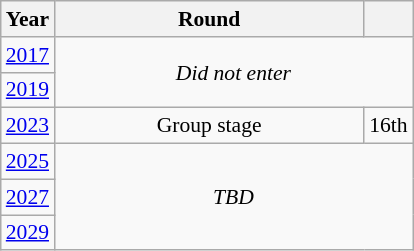<table class="wikitable" style="text-align: center; font-size:90%">
<tr>
<th>Year</th>
<th style="width:200px">Round</th>
<th></th>
</tr>
<tr>
<td><a href='#'>2017</a></td>
<td colspan="2" rowspan="2"><em>Did not enter</em></td>
</tr>
<tr>
<td><a href='#'>2019</a></td>
</tr>
<tr>
<td><a href='#'>2023</a></td>
<td>Group stage</td>
<td>16th</td>
</tr>
<tr>
<td><a href='#'>2025</a></td>
<td colspan="2" rowspan="3"><em>TBD</em></td>
</tr>
<tr>
<td><a href='#'>2027</a></td>
</tr>
<tr>
<td><a href='#'>2029</a></td>
</tr>
</table>
